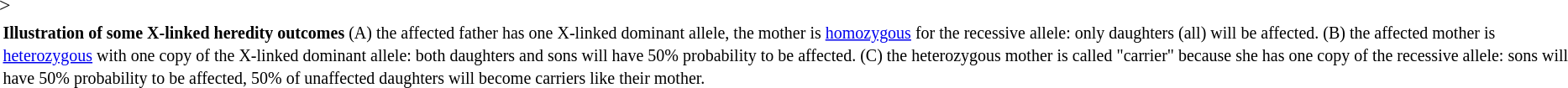<table align="center" ←legend -->>
<tr>
<td><small><strong>Illustration of some X-linked heredity outcomes</strong> (A) the affected father has one X-linked dominant allele, the mother is <a href='#'>homozygous</a> for the recessive allele: only daughters (all) will be affected. (B) the affected mother is <a href='#'>heterozygous</a> with one copy of the X-linked dominant allele: both daughters and sons will have 50% probability to be affected. (C) the heterozygous mother is called "carrier" because she has one copy of the recessive allele: sons will have 50% probability to be affected, 50% of unaffected daughters will become carriers like their mother.</small></td>
</tr>
<tr>
</tr>
</table>
